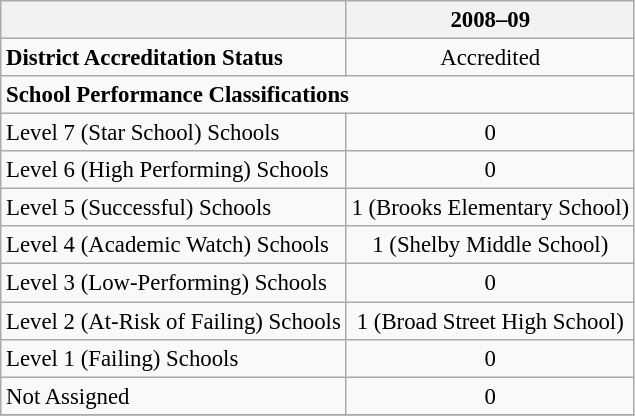<table class="wikitable" style="font-size: 95%;">
<tr>
<th></th>
<th>2008–09</th>
</tr>
<tr>
<td align="left"><strong>District Accreditation Status</strong></td>
<td align="center">Accredited</td>
</tr>
<tr>
<td align="left" colspan="2"><strong>School Performance Classifications</strong></td>
</tr>
<tr>
<td align="left">Level 7 (Star School) Schools</td>
<td align="center">0</td>
</tr>
<tr>
<td align="left">Level 6 (High Performing) Schools</td>
<td align="center">0</td>
</tr>
<tr>
<td align="left">Level 5 (Successful) Schools</td>
<td align="center">1 (Brooks Elementary School)</td>
</tr>
<tr>
<td align="left">Level 4 (Academic Watch) Schools</td>
<td align="center">1 (Shelby Middle School)</td>
</tr>
<tr>
<td align="left">Level 3 (Low-Performing) Schools</td>
<td align="center">0</td>
</tr>
<tr>
<td align="left">Level 2 (At-Risk of Failing) Schools</td>
<td align="center">1 (Broad Street High School)</td>
</tr>
<tr>
<td align="left">Level 1 (Failing) Schools</td>
<td align="center">0</td>
</tr>
<tr>
<td align="left">Not Assigned</td>
<td align="center">0</td>
</tr>
<tr>
</tr>
</table>
